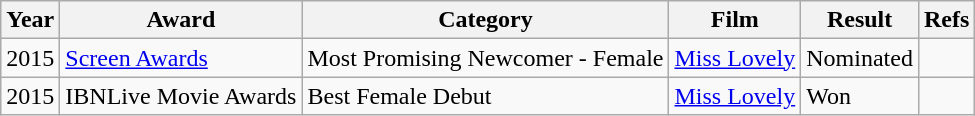<table class="wikitable">
<tr>
<th>Year</th>
<th>Award</th>
<th>Category</th>
<th>Film</th>
<th>Result</th>
<th>Refs</th>
</tr>
<tr>
<td>2015</td>
<td><a href='#'>Screen Awards</a></td>
<td>Most Promising Newcomer - Female</td>
<td><a href='#'>Miss Lovely</a></td>
<td>Nominated</td>
<td></td>
</tr>
<tr>
<td>2015</td>
<td>IBNLive Movie Awards</td>
<td>Best Female Debut</td>
<td><a href='#'>Miss Lovely</a></td>
<td>Won</td>
<td></td>
</tr>
</table>
